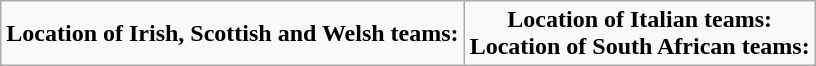<table class="wikitable" style="text-align:center; margin: 1em auto;">
<tr>
<td><strong>Location of Irish, Scottish and Welsh teams:</strong><br></td>
<td><strong>Location of Italian teams:</strong><br>

<strong>Location of South African teams:</strong>

</td>
</tr>
</table>
